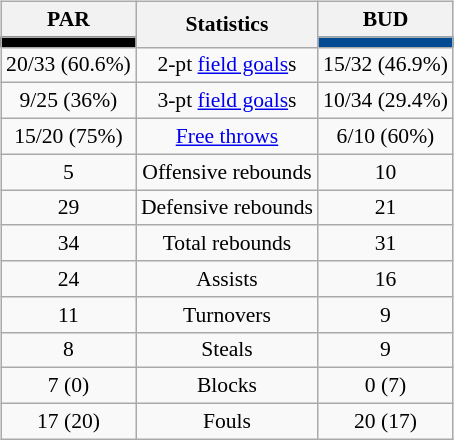<table style="width:100%;">
<tr>
<td valign=top align=right width=33%><br>













</td>
<td style="vertical-align:top; align:center; width:33%;"><br><table style="width:100%;">
<tr>
<td style="width=50%;"></td>
<td></td>
<td style="width=50%;"></td>
</tr>
</table>
<table class="wikitable" style="font-size:90%; text-align:center; margin:auto;" align=center>
<tr>
<th>PAR</th>
<th rowspan=2>Statistics</th>
<th>BUD</th>
</tr>
<tr>
<td style="background:#000000;"></td>
<td style="background:#004B92;"></td>
</tr>
<tr>
<td>20/33 (60.6%)</td>
<td>2-pt <a href='#'>field goals</a>s</td>
<td>15/32 (46.9%)</td>
</tr>
<tr>
<td>9/25 (36%)</td>
<td>3-pt <a href='#'>field goals</a>s</td>
<td>10/34 (29.4%)</td>
</tr>
<tr>
<td>15/20 (75%)</td>
<td><a href='#'>Free throws</a></td>
<td>6/10 (60%)</td>
</tr>
<tr>
<td>5</td>
<td>Offensive rebounds</td>
<td>10</td>
</tr>
<tr>
<td>29</td>
<td>Defensive rebounds</td>
<td>21</td>
</tr>
<tr>
<td>34</td>
<td>Total rebounds</td>
<td>31</td>
</tr>
<tr>
<td>24</td>
<td>Assists</td>
<td>16</td>
</tr>
<tr>
<td>11</td>
<td>Turnovers</td>
<td>9</td>
</tr>
<tr>
<td>8</td>
<td>Steals</td>
<td>9</td>
</tr>
<tr>
<td>7 (0)</td>
<td>Blocks</td>
<td>0 (7)</td>
</tr>
<tr>
<td>17 (20)</td>
<td>Fouls</td>
<td>20 (17)</td>
</tr>
</table>
</td>
<td style="vertical-align:top; align:left; width:33%;"><br>













</td>
</tr>
</table>
